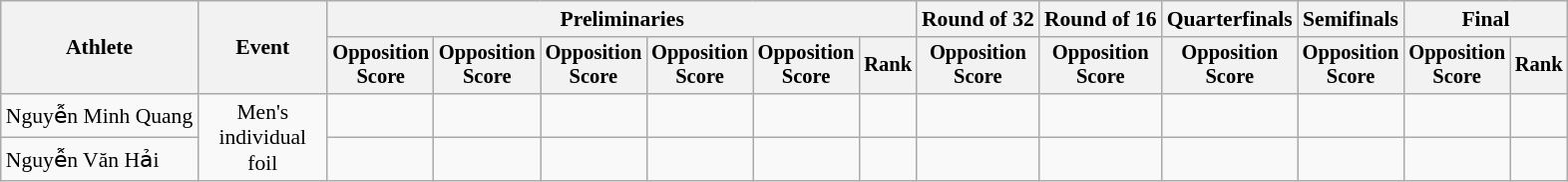<table class=wikitable style="text-align:center; font-size:90%">
<tr>
<th rowspan="2">Athlete</th>
<th rowspan="2" width="80px">Event</th>
<th colspan="6">Preliminaries</th>
<th>Round of 32</th>
<th>Round of 16</th>
<th>Quarterfinals</th>
<th>Semifinals</th>
<th colspan="2">Final</th>
</tr>
<tr style="font-size:95%">
<th>Opposition<br>Score</th>
<th>Opposition<br>Score</th>
<th>Opposition<br>Score</th>
<th>Opposition<br>Score</th>
<th>Opposition<br>Score</th>
<th>Rank</th>
<th>Opposition<br>Score</th>
<th>Opposition<br>Score</th>
<th>Opposition<br>Score</th>
<th>Opposition<br>Score</th>
<th>Opposition<br>Score</th>
<th>Rank</th>
</tr>
<tr>
<td align=left>Nguyễn Minh Quang</td>
<td rowspan="2">Men's individual foil</td>
<td></td>
<td></td>
<td></td>
<td></td>
<td></td>
<td></td>
<td></td>
<td></td>
<td></td>
<td></td>
<td></td>
<td></td>
</tr>
<tr>
<td align=left>Nguyễn Văn Hải</td>
<td></td>
<td></td>
<td></td>
<td></td>
<td></td>
<td></td>
<td></td>
<td></td>
<td></td>
<td></td>
<td></td>
<td></td>
</tr>
</table>
